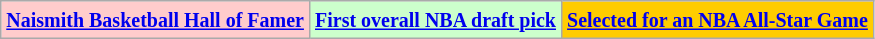<table class="wikitable">
<tr>
<td bgcolor="#FFCCCC"><small><strong><a href='#'>Naismith Basketball Hall of Famer</a></strong></small></td>
<td bgcolor="#CCFFCC"><small><strong><a href='#'> First overall NBA draft pick</a></strong></small></td>
<td bgcolor="FFCC00"><small><strong><a href='#'> Selected for an NBA All-Star Game</a></strong></small></td>
</tr>
</table>
